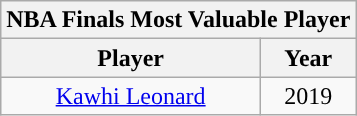<table class="wikitable" style="text-align:center">
<tr>
<th colspan="2">NBA Finals Most Valuable Player</th>
</tr>
<tr>
<th>Player</th>
<th>Year</th>
</tr>
<tr>
<td><a href='#'>Kawhi Leonard</a></td>
<td>2019</td>
</tr>
</table>
